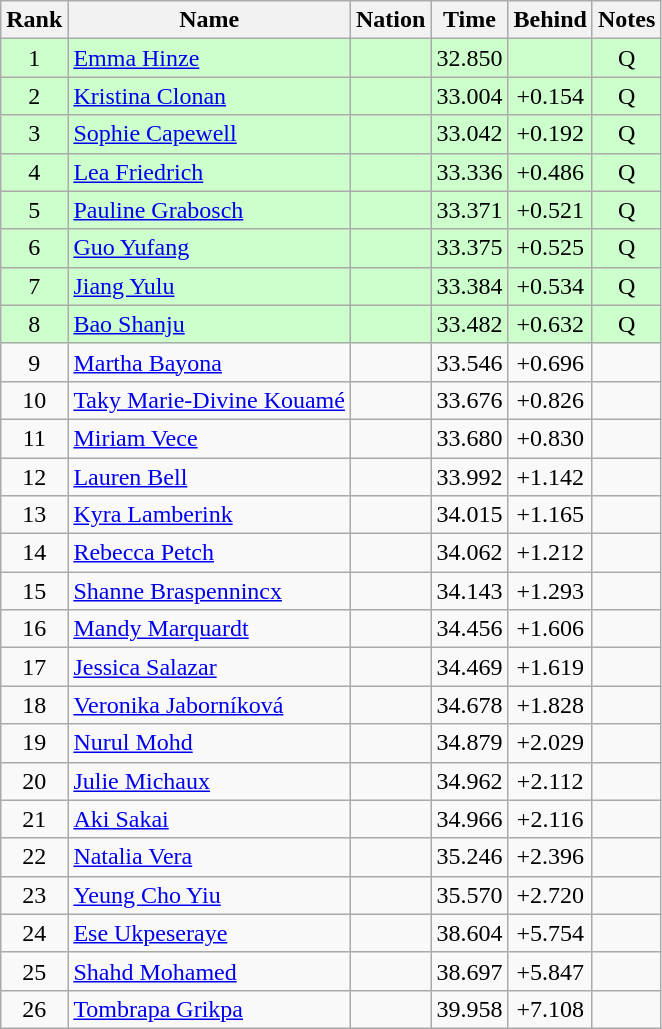<table class="wikitable sortable" style="text-align:center">
<tr>
<th>Rank</th>
<th>Name</th>
<th>Nation</th>
<th>Time</th>
<th>Behind</th>
<th>Notes</th>
</tr>
<tr bgcolor=ccffcc>
<td>1</td>
<td align=left><a href='#'>Emma Hinze</a></td>
<td align=left></td>
<td>32.850</td>
<td></td>
<td>Q</td>
</tr>
<tr bgcolor=ccffcc>
<td>2</td>
<td align=left><a href='#'>Kristina Clonan</a></td>
<td align=left></td>
<td>33.004</td>
<td>+0.154</td>
<td>Q</td>
</tr>
<tr bgcolor=ccffcc>
<td>3</td>
<td align=left><a href='#'>Sophie Capewell</a></td>
<td align=left></td>
<td>33.042</td>
<td>+0.192</td>
<td>Q</td>
</tr>
<tr bgcolor=ccffcc>
<td>4</td>
<td align=left><a href='#'>Lea Friedrich</a></td>
<td align=left></td>
<td>33.336</td>
<td>+0.486</td>
<td>Q</td>
</tr>
<tr bgcolor=ccffcc>
<td>5</td>
<td align=left><a href='#'>Pauline Grabosch</a></td>
<td align=left></td>
<td>33.371</td>
<td>+0.521</td>
<td>Q</td>
</tr>
<tr bgcolor=ccffcc>
<td>6</td>
<td align=left><a href='#'>Guo Yufang</a></td>
<td align=left></td>
<td>33.375</td>
<td>+0.525</td>
<td>Q</td>
</tr>
<tr bgcolor=ccffcc>
<td>7</td>
<td align=left><a href='#'>Jiang Yulu</a></td>
<td align=left></td>
<td>33.384</td>
<td>+0.534</td>
<td>Q</td>
</tr>
<tr bgcolor=ccffcc>
<td>8</td>
<td align=left><a href='#'>Bao Shanju</a></td>
<td align=left></td>
<td>33.482</td>
<td>+0.632</td>
<td>Q</td>
</tr>
<tr>
<td>9</td>
<td align=left><a href='#'>Martha Bayona</a></td>
<td align=left></td>
<td>33.546</td>
<td>+0.696</td>
<td></td>
</tr>
<tr>
<td>10</td>
<td align=left><a href='#'>Taky Marie-Divine Kouamé</a></td>
<td align=left></td>
<td>33.676</td>
<td>+0.826</td>
<td></td>
</tr>
<tr>
<td>11</td>
<td align=left><a href='#'>Miriam Vece</a></td>
<td align=left></td>
<td>33.680</td>
<td>+0.830</td>
<td></td>
</tr>
<tr>
<td>12</td>
<td align=left><a href='#'>Lauren Bell</a></td>
<td align=left></td>
<td>33.992</td>
<td>+1.142</td>
<td></td>
</tr>
<tr>
<td>13</td>
<td align=left><a href='#'>Kyra Lamberink</a></td>
<td align=left></td>
<td>34.015</td>
<td>+1.165</td>
<td></td>
</tr>
<tr>
<td>14</td>
<td align=left><a href='#'>Rebecca Petch</a></td>
<td align=left></td>
<td>34.062</td>
<td>+1.212</td>
<td></td>
</tr>
<tr>
<td>15</td>
<td align=left><a href='#'>Shanne Braspennincx</a></td>
<td align=left></td>
<td>34.143</td>
<td>+1.293</td>
<td></td>
</tr>
<tr>
<td>16</td>
<td align=left><a href='#'>Mandy Marquardt</a></td>
<td align=left></td>
<td>34.456</td>
<td>+1.606</td>
<td></td>
</tr>
<tr>
<td>17</td>
<td align=left><a href='#'>Jessica Salazar</a></td>
<td align=left></td>
<td>34.469</td>
<td>+1.619</td>
<td></td>
</tr>
<tr>
<td>18</td>
<td align=left><a href='#'>Veronika Jaborníková</a></td>
<td align=left></td>
<td>34.678</td>
<td>+1.828</td>
<td></td>
</tr>
<tr>
<td>19</td>
<td align=left><a href='#'>Nurul Mohd</a></td>
<td align=left></td>
<td>34.879</td>
<td>+2.029</td>
<td></td>
</tr>
<tr>
<td>20</td>
<td align=left><a href='#'>Julie Michaux</a></td>
<td align=left></td>
<td>34.962</td>
<td>+2.112</td>
<td></td>
</tr>
<tr>
<td>21</td>
<td align=left><a href='#'>Aki Sakai</a></td>
<td align=left></td>
<td>34.966</td>
<td>+2.116</td>
<td></td>
</tr>
<tr>
<td>22</td>
<td align=left><a href='#'>Natalia Vera</a></td>
<td align=left></td>
<td>35.246</td>
<td>+2.396</td>
<td></td>
</tr>
<tr>
<td>23</td>
<td align=left><a href='#'>Yeung Cho Yiu</a></td>
<td align=left></td>
<td>35.570</td>
<td>+2.720</td>
<td></td>
</tr>
<tr>
<td>24</td>
<td align=left><a href='#'>Ese Ukpeseraye</a></td>
<td align=left></td>
<td>38.604</td>
<td>+5.754</td>
<td></td>
</tr>
<tr>
<td>25</td>
<td align=left><a href='#'>Shahd Mohamed</a></td>
<td align=left></td>
<td>38.697</td>
<td>+5.847</td>
<td></td>
</tr>
<tr>
<td>26</td>
<td align=left><a href='#'>Tombrapa Grikpa</a></td>
<td align=left></td>
<td>39.958</td>
<td>+7.108</td>
<td></td>
</tr>
</table>
